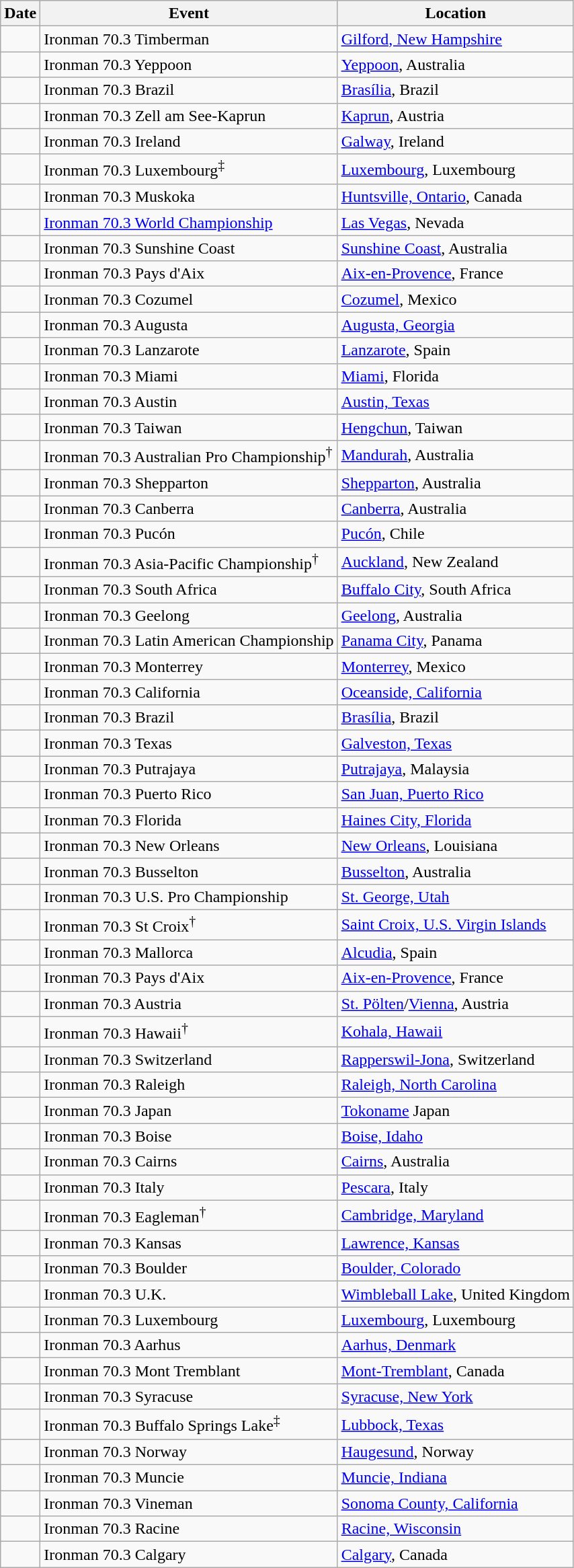<table class="wikitable sortable">
<tr>
<th>Date</th>
<th>Event</th>
<th>Location</th>
</tr>
<tr>
<td align="right"></td>
<td>Ironman 70.3 Timberman</td>
<td> <a href='#'>Gilford, New Hampshire</a></td>
</tr>
<tr>
<td align="right"></td>
<td>Ironman 70.3 Yeppoon</td>
<td> <a href='#'>Yeppoon</a>, Australia</td>
</tr>
<tr>
<td align="right"></td>
<td>Ironman 70.3 Brazil</td>
<td> <a href='#'>Brasília</a>, Brazil</td>
</tr>
<tr>
<td align="right"></td>
<td>Ironman 70.3 Zell am See-Kaprun</td>
<td> <a href='#'>Kaprun</a>, Austria</td>
</tr>
<tr>
<td align="right"></td>
<td>Ironman 70.3 Ireland</td>
<td> <a href='#'>Galway</a>, Ireland</td>
</tr>
<tr>
<td align="right"></td>
<td>Ironman 70.3 Luxembourg<sup>‡</sup></td>
<td> <a href='#'>Luxembourg</a>, Luxembourg</td>
</tr>
<tr>
<td align="right"></td>
<td>Ironman 70.3 Muskoka</td>
<td> <a href='#'>Huntsville, Ontario</a>, Canada</td>
</tr>
<tr>
<td align="right"></td>
<td><a href='#'>Ironman 70.3 World Championship</a></td>
<td> <a href='#'>Las Vegas</a>, Nevada</td>
</tr>
<tr>
<td align="right"></td>
<td>Ironman 70.3 Sunshine Coast</td>
<td> <a href='#'>Sunshine Coast</a>, Australia</td>
</tr>
<tr>
<td align="right"></td>
<td>Ironman 70.3 Pays d'Aix</td>
<td> <a href='#'>Aix-en-Provence</a>, France</td>
</tr>
<tr>
<td align="right"></td>
<td>Ironman 70.3 Cozumel</td>
<td> <a href='#'>Cozumel</a>, Mexico</td>
</tr>
<tr>
<td align="right"></td>
<td>Ironman 70.3 Augusta</td>
<td> <a href='#'>Augusta, Georgia</a></td>
</tr>
<tr>
<td align="right"></td>
<td>Ironman 70.3 Lanzarote</td>
<td> <a href='#'>Lanzarote</a>, Spain</td>
</tr>
<tr>
<td align="right"></td>
<td>Ironman 70.3 Miami</td>
<td> <a href='#'>Miami</a>, Florida</td>
</tr>
<tr>
<td align="right"></td>
<td>Ironman 70.3 Austin</td>
<td> <a href='#'>Austin, Texas</a></td>
</tr>
<tr>
<td align="right"></td>
<td>Ironman 70.3 Taiwan</td>
<td> <a href='#'>Hengchun</a>, Taiwan</td>
</tr>
<tr>
<td align="right"></td>
<td>Ironman 70.3 Australian Pro Championship<sup>†</sup></td>
<td> <a href='#'>Mandurah</a>, Australia</td>
</tr>
<tr>
<td align="right"></td>
<td>Ironman 70.3 Shepparton</td>
<td> <a href='#'>Shepparton</a>, Australia</td>
</tr>
<tr>
<td align="right"></td>
<td>Ironman 70.3 Canberra</td>
<td> <a href='#'>Canberra</a>, Australia</td>
</tr>
<tr>
<td align="right"></td>
<td>Ironman 70.3 Pucón</td>
<td> <a href='#'>Pucón</a>, Chile</td>
</tr>
<tr>
<td align="right"></td>
<td>Ironman 70.3 Asia-Pacific Championship<sup>†</sup></td>
<td> <a href='#'>Auckland</a>, New Zealand</td>
</tr>
<tr>
<td align="right"></td>
<td>Ironman 70.3 South Africa</td>
<td> <a href='#'>Buffalo City</a>, South Africa</td>
</tr>
<tr>
<td align="right"></td>
<td>Ironman 70.3 Geelong</td>
<td> <a href='#'>Geelong</a>, Australia</td>
</tr>
<tr>
<td align="right"></td>
<td>Ironman 70.3 Latin American Championship</td>
<td> <a href='#'>Panama City</a>, Panama</td>
</tr>
<tr>
<td align="right"></td>
<td>Ironman 70.3 Monterrey</td>
<td> <a href='#'>Monterrey</a>, Mexico</td>
</tr>
<tr>
<td align="right"></td>
<td>Ironman 70.3 California</td>
<td> <a href='#'>Oceanside, California</a></td>
</tr>
<tr>
<td align="right"></td>
<td>Ironman 70.3 Brazil</td>
<td> <a href='#'>Brasília</a>, Brazil</td>
</tr>
<tr>
<td align="right"></td>
<td>Ironman 70.3 Texas</td>
<td> <a href='#'>Galveston, Texas</a></td>
</tr>
<tr>
<td align="right"></td>
<td>Ironman 70.3 Putrajaya</td>
<td> <a href='#'>Putrajaya</a>, Malaysia</td>
</tr>
<tr>
<td align="right"></td>
<td>Ironman 70.3 Puerto Rico</td>
<td> <a href='#'>San Juan, Puerto Rico</a></td>
</tr>
<tr>
<td align="right"></td>
<td>Ironman 70.3 Florida</td>
<td> <a href='#'>Haines City, Florida</a></td>
</tr>
<tr>
<td align="right"></td>
<td>Ironman 70.3 New Orleans</td>
<td> <a href='#'>New Orleans</a>, Louisiana</td>
</tr>
<tr>
<td align="right"></td>
<td>Ironman 70.3 Busselton</td>
<td> <a href='#'>Busselton</a>, Australia</td>
</tr>
<tr>
<td align="right"></td>
<td>Ironman 70.3 U.S. Pro Championship</td>
<td> <a href='#'>St. George, Utah</a></td>
</tr>
<tr>
<td align="right"></td>
<td>Ironman 70.3 St Croix<sup>†</sup></td>
<td> <a href='#'>Saint Croix, U.S. Virgin Islands</a></td>
</tr>
<tr>
<td align="right"></td>
<td>Ironman 70.3 Mallorca</td>
<td> <a href='#'>Alcudia</a>, Spain</td>
</tr>
<tr>
<td align="right"></td>
<td>Ironman 70.3 Pays d'Aix</td>
<td> <a href='#'>Aix-en-Provence</a>, France</td>
</tr>
<tr>
<td align="right"></td>
<td>Ironman 70.3 Austria</td>
<td> <a href='#'>St. Pölten</a>/<a href='#'>Vienna</a>, Austria</td>
</tr>
<tr>
<td align="right"></td>
<td>Ironman 70.3 Hawaii<sup>†</sup></td>
<td> <a href='#'>Kohala, Hawaii</a></td>
</tr>
<tr>
<td align="right"></td>
<td>Ironman 70.3 Switzerland</td>
<td> <a href='#'>Rapperswil-Jona</a>, Switzerland</td>
</tr>
<tr>
<td align="right"></td>
<td>Ironman 70.3 Raleigh</td>
<td> <a href='#'>Raleigh, North Carolina</a></td>
</tr>
<tr>
<td align="right"></td>
<td>Ironman 70.3 Japan</td>
<td> <a href='#'>Tokoname</a> Japan</td>
</tr>
<tr>
<td align="right"></td>
<td>Ironman 70.3 Boise</td>
<td> <a href='#'>Boise, Idaho</a></td>
</tr>
<tr>
<td align="right"></td>
<td>Ironman 70.3 Cairns</td>
<td> <a href='#'>Cairns</a>, Australia</td>
</tr>
<tr>
<td align="right"></td>
<td>Ironman 70.3 Italy</td>
<td> <a href='#'>Pescara</a>, Italy</td>
</tr>
<tr>
<td align="right"></td>
<td>Ironman 70.3 Eagleman<sup>†</sup></td>
<td> <a href='#'>Cambridge, Maryland</a></td>
</tr>
<tr>
<td align="right"></td>
<td>Ironman 70.3 Kansas</td>
<td> <a href='#'>Lawrence, Kansas</a></td>
</tr>
<tr>
<td align="right"></td>
<td>Ironman 70.3 Boulder</td>
<td> <a href='#'>Boulder, Colorado</a></td>
</tr>
<tr>
<td align="right"></td>
<td>Ironman 70.3 U.K.</td>
<td> <a href='#'>Wimbleball Lake</a>, United Kingdom</td>
</tr>
<tr>
<td align="right"></td>
<td>Ironman 70.3 Luxembourg</td>
<td> <a href='#'>Luxembourg</a>, Luxembourg</td>
</tr>
<tr>
<td align="right"></td>
<td>Ironman 70.3 Aarhus</td>
<td> <a href='#'>Aarhus, Denmark</a></td>
</tr>
<tr>
<td align="right"></td>
<td>Ironman 70.3 Mont Tremblant</td>
<td> <a href='#'>Mont-Tremblant</a>, Canada</td>
</tr>
<tr>
<td align="right"></td>
<td>Ironman 70.3 Syracuse</td>
<td> <a href='#'>Syracuse, New York</a></td>
</tr>
<tr>
<td align="right"></td>
<td>Ironman 70.3 Buffalo Springs Lake<sup>‡</sup></td>
<td> <a href='#'>Lubbock, Texas</a></td>
</tr>
<tr>
<td align="right"></td>
<td>Ironman 70.3 Norway</td>
<td> <a href='#'>Haugesund</a>, Norway</td>
</tr>
<tr>
<td align="right"></td>
<td>Ironman 70.3 Muncie</td>
<td> <a href='#'>Muncie, Indiana</a></td>
</tr>
<tr>
<td align="right"></td>
<td>Ironman 70.3 Vineman</td>
<td> <a href='#'>Sonoma County, California</a></td>
</tr>
<tr>
<td align="right"></td>
<td>Ironman 70.3 Racine</td>
<td> <a href='#'>Racine, Wisconsin</a></td>
</tr>
<tr>
<td align="right"></td>
<td>Ironman 70.3 Calgary</td>
<td> <a href='#'>Calgary</a>, Canada</td>
</tr>
</table>
